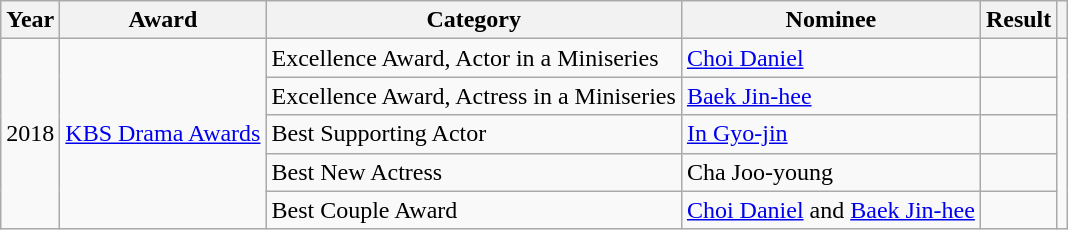<table class="wikitable">
<tr>
<th>Year</th>
<th>Award</th>
<th>Category</th>
<th>Nominee</th>
<th>Result</th>
<th></th>
</tr>
<tr>
<td rowspan="5">2018</td>
<td rowspan="5"><a href='#'>KBS Drama Awards</a></td>
<td>Excellence Award, Actor in a Miniseries</td>
<td><a href='#'>Choi Daniel</a></td>
<td></td>
<td rowspan="5"></td>
</tr>
<tr>
<td>Excellence Award, Actress in a Miniseries</td>
<td><a href='#'>Baek Jin-hee</a></td>
<td></td>
</tr>
<tr>
<td>Best Supporting Actor</td>
<td><a href='#'>In Gyo-jin</a></td>
<td></td>
</tr>
<tr>
<td>Best New Actress</td>
<td>Cha Joo-young</td>
<td></td>
</tr>
<tr>
<td>Best Couple Award</td>
<td><a href='#'>Choi Daniel</a> and <a href='#'>Baek Jin-hee</a></td>
<td></td>
</tr>
</table>
